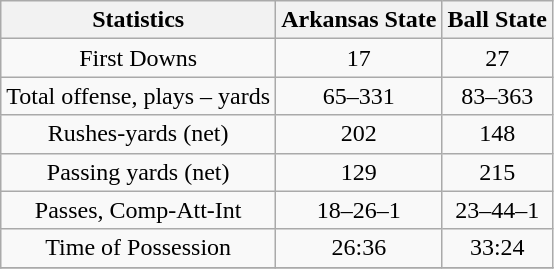<table class="wikitable" style="text-align: center;">
<tr>
<th>Statistics</th>
<th>Arkansas State</th>
<th>Ball State</th>
</tr>
<tr>
<td>First Downs</td>
<td>17</td>
<td>27</td>
</tr>
<tr>
<td>Total offense, plays – yards</td>
<td>65–331</td>
<td>83–363</td>
</tr>
<tr>
<td>Rushes-yards (net)</td>
<td>202</td>
<td>148</td>
</tr>
<tr>
<td>Passing yards (net)</td>
<td>129</td>
<td>215</td>
</tr>
<tr>
<td>Passes, Comp-Att-Int</td>
<td>18–26–1</td>
<td>23–44–1</td>
</tr>
<tr>
<td>Time of Possession</td>
<td>26:36</td>
<td>33:24</td>
</tr>
<tr>
</tr>
</table>
